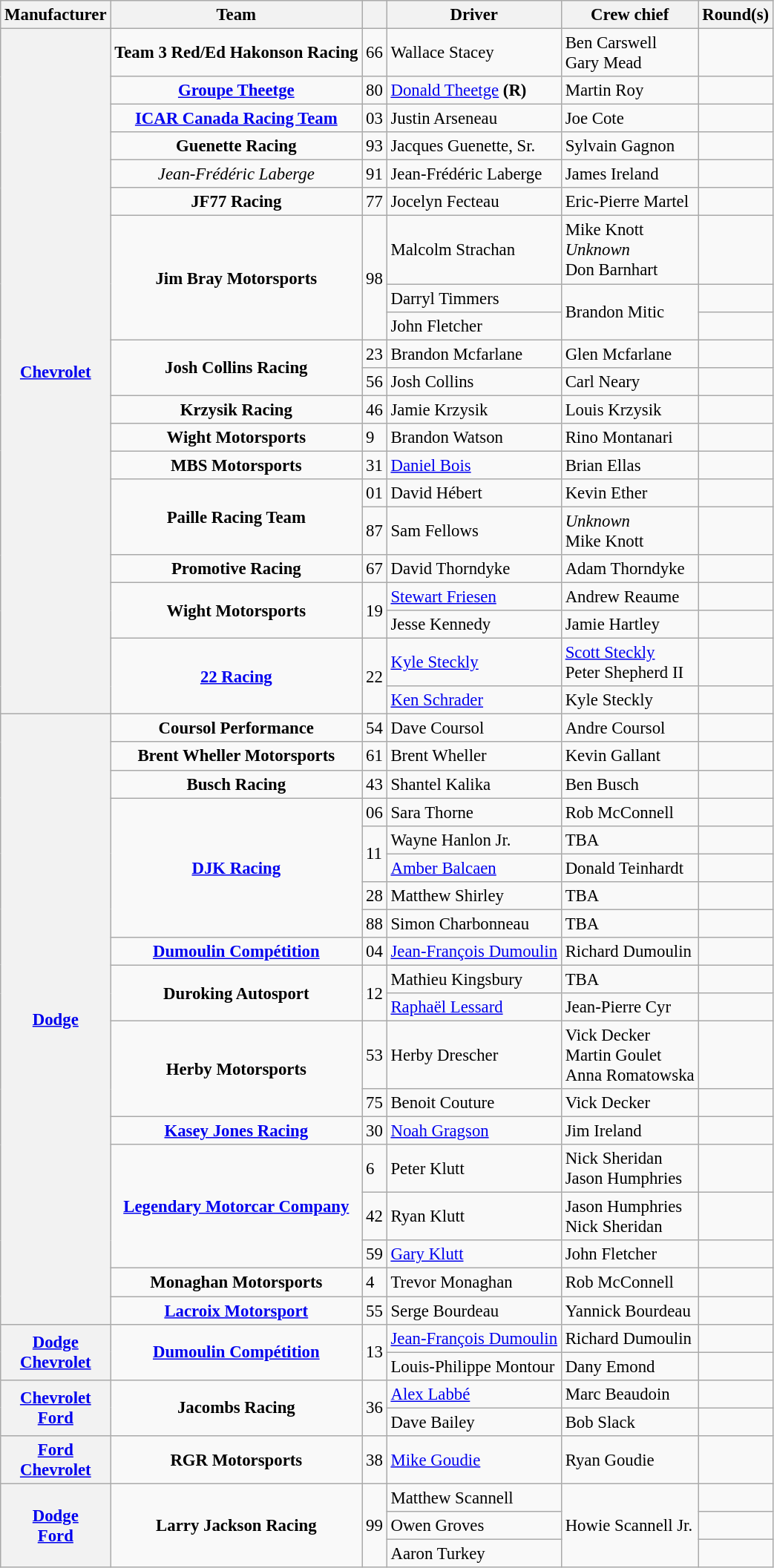<table class="wikitable" style="font-size: 95%;">
<tr>
<th>Manufacturer</th>
<th>Team</th>
<th></th>
<th>Driver</th>
<th>Crew chief</th>
<th>Round(s)</th>
</tr>
<tr>
<th rowspan="21"><a href='#'>Chevrolet</a></th>
<td style="text-align:center;"><strong>Team 3 Red/Ed Hakonson Racing</strong></td>
<td>66</td>
<td>Wallace Stacey</td>
<td>Ben Carswell <small></small> <br> Gary Mead <small></small></td>
<td></td>
</tr>
<tr>
<td style="text-align:center;"><strong><a href='#'>Groupe Theetge</a></strong></td>
<td>80</td>
<td><a href='#'>Donald Theetge</a>  <strong>(R)</strong></td>
<td>Martin Roy</td>
<td></td>
</tr>
<tr>
<td style="text-align:center;"><strong><a href='#'>ICAR Canada Racing Team</a></strong></td>
<td>03</td>
<td>Justin Arseneau</td>
<td>Joe Cote</td>
<td></td>
</tr>
<tr>
<td style="text-align:center;"><strong>Guenette Racing</strong></td>
<td>93</td>
<td>Jacques Guenette, Sr.</td>
<td>Sylvain Gagnon</td>
<td></td>
</tr>
<tr>
<td style="text-align:center;"><em>Jean-Frédéric Laberge</em></td>
<td>91</td>
<td>Jean-Frédéric Laberge</td>
<td>James Ireland</td>
<td></td>
</tr>
<tr>
<td style="text-align:center;"><strong>JF77 Racing</strong></td>
<td>77</td>
<td>Jocelyn Fecteau</td>
<td>Eric-Pierre Martel</td>
<td></td>
</tr>
<tr>
<td rowspan="3" style="text-align:center;"><strong>Jim Bray Motorsports</strong></td>
<td rowspan="3">98</td>
<td>Malcolm Strachan</td>
<td>Mike Knott <small></small> <br> <em>Unknown</em> <small></small> <br> Don Barnhart <small></small></td>
<td></td>
</tr>
<tr>
<td>Darryl Timmers</td>
<td rowspan="2">Brandon Mitic</td>
<td></td>
</tr>
<tr>
<td>John Fletcher</td>
<td></td>
</tr>
<tr>
<td rowspan="2" style="text-align:center;"><strong>Josh Collins Racing</strong></td>
<td>23</td>
<td>Brandon Mcfarlane</td>
<td>Glen Mcfarlane</td>
<td></td>
</tr>
<tr>
<td>56</td>
<td>Josh Collins</td>
<td>Carl Neary</td>
<td></td>
</tr>
<tr>
<td style="text-align:center;"><strong>Krzysik Racing</strong></td>
<td>46</td>
<td>Jamie Krzysik</td>
<td>Louis Krzysik</td>
<td></td>
</tr>
<tr>
<td style="text-align:center;"><strong>Wight Motorsports</strong></td>
<td>9</td>
<td>Brandon Watson</td>
<td>Rino Montanari</td>
<td></td>
</tr>
<tr>
<td style="text-align:center;"><strong>MBS Motorsports</strong></td>
<td>31</td>
<td><a href='#'>Daniel Bois</a></td>
<td>Brian Ellas</td>
<td></td>
</tr>
<tr>
<td rowspan="2" style="text-align:center;"><strong>Paille Racing Team</strong></td>
<td>01</td>
<td>David Hébert</td>
<td>Kevin Ether</td>
<td></td>
</tr>
<tr>
<td>87</td>
<td>Sam Fellows</td>
<td><em>Unknown</em> <small></small> <br> Mike Knott <small></small></td>
<td></td>
</tr>
<tr>
<td style="text-align:center;"><strong>Promotive Racing</strong></td>
<td>67</td>
<td>David Thorndyke</td>
<td>Adam Thorndyke</td>
<td></td>
</tr>
<tr>
<td rowspan="2" style="text-align:center;"><strong>Wight Motorsports</strong></td>
<td rowspan="2">19</td>
<td><a href='#'>Stewart Friesen</a></td>
<td>Andrew Reaume</td>
<td></td>
</tr>
<tr>
<td>Jesse Kennedy</td>
<td>Jamie Hartley</td>
<td></td>
</tr>
<tr>
<td rowspan="2" style="text-align:center;"><strong><a href='#'>22 Racing</a></strong></td>
<td rowspan="2">22</td>
<td><a href='#'>Kyle Steckly</a></td>
<td><a href='#'>Scott Steckly</a> <small></small> <br> Peter Shepherd II <small></small></td>
<td></td>
</tr>
<tr>
<td><a href='#'>Ken Schrader</a></td>
<td>Kyle Steckly</td>
<td></td>
</tr>
<tr>
<th rowspan="19"><a href='#'>Dodge</a></th>
<td style="text-align:center;"><strong>Coursol Performance</strong></td>
<td>54</td>
<td>Dave Coursol</td>
<td>Andre Coursol</td>
<td></td>
</tr>
<tr>
<td style="text-align:center;"><strong>Brent Wheller Motorsports</strong></td>
<td>61</td>
<td>Brent Wheller</td>
<td>Kevin Gallant</td>
<td></td>
</tr>
<tr>
<td style="text-align:center;"><strong>Busch Racing</strong></td>
<td>43</td>
<td>Shantel Kalika</td>
<td>Ben Busch</td>
<td></td>
</tr>
<tr>
<td rowspan="5" style="text-align:center;"><strong><a href='#'>DJK Racing</a></strong></td>
<td>06</td>
<td>Sara Thorne</td>
<td>Rob McConnell</td>
<td></td>
</tr>
<tr>
<td rowspan="2">11</td>
<td>Wayne Hanlon Jr.</td>
<td>TBA</td>
<td></td>
</tr>
<tr>
<td><a href='#'>Amber Balcaen</a></td>
<td>Donald Teinhardt</td>
<td></td>
</tr>
<tr>
<td>28</td>
<td>Matthew Shirley</td>
<td>TBA</td>
<td></td>
</tr>
<tr>
<td>88</td>
<td>Simon Charbonneau</td>
<td>TBA</td>
<td></td>
</tr>
<tr>
<td style="text-align:center;"><strong><a href='#'>Dumoulin Compétition</a></strong></td>
<td>04</td>
<td><a href='#'>Jean-François Dumoulin</a></td>
<td>Richard Dumoulin</td>
<td></td>
</tr>
<tr>
<td rowspan="2" style="text-align:center;"><strong>Duroking Autosport</strong></td>
<td rowspan="2">12</td>
<td>Mathieu Kingsbury</td>
<td>TBA</td>
<td></td>
</tr>
<tr>
<td><a href='#'>Raphaël Lessard</a></td>
<td>Jean-Pierre Cyr</td>
<td></td>
</tr>
<tr>
<td rowspan="2" style="text-align:center;"><strong>Herby Motorsports</strong></td>
<td>53</td>
<td>Herby Drescher</td>
<td>Vick Decker <small></small> <br> Martin Goulet <small></small> <br> Anna Romatowska <small></small></td>
<td></td>
</tr>
<tr>
<td>75</td>
<td>Benoit Couture</td>
<td>Vick Decker</td>
<td></td>
</tr>
<tr>
<td style="text-align:center;"><strong><a href='#'>Kasey Jones Racing</a></strong></td>
<td>30</td>
<td><a href='#'>Noah Gragson</a></td>
<td>Jim Ireland</td>
<td></td>
</tr>
<tr>
<td rowspan="3" style="text-align:center;"><strong><a href='#'>Legendary Motorcar Company</a></strong></td>
<td>6</td>
<td>Peter Klutt</td>
<td>Nick Sheridan <small></small> <br> Jason Humphries <small></small></td>
<td></td>
</tr>
<tr>
<td>42</td>
<td>Ryan Klutt</td>
<td>Jason Humphries <small></small> <br> Nick Sheridan <small></small></td>
<td></td>
</tr>
<tr>
<td>59</td>
<td><a href='#'>Gary Klutt</a></td>
<td>John Fletcher</td>
<td></td>
</tr>
<tr>
<td style="text-align:center;"><strong>Monaghan Motorsports</strong></td>
<td>4</td>
<td>Trevor Monaghan</td>
<td>Rob McConnell</td>
<td></td>
</tr>
<tr>
<td style="text-align:center;"><strong><a href='#'>Lacroix Motorsport</a></strong></td>
<td>55</td>
<td>Serge Bourdeau</td>
<td>Yannick Bourdeau</td>
<td></td>
</tr>
<tr>
<th rowspan="2"><a href='#'>Dodge</a> <small></small> <br> <a href='#'>Chevrolet</a> <small></small></th>
<td rowspan="2" style="text-align:center;"><strong><a href='#'>Dumoulin Compétition</a></strong></td>
<td rowspan="2">13</td>
<td><a href='#'>Jean-François Dumoulin</a></td>
<td>Richard Dumoulin</td>
<td></td>
</tr>
<tr>
<td>Louis-Philippe Montour</td>
<td>Dany Emond</td>
<td></td>
</tr>
<tr>
<th rowspan="2"><a href='#'>Chevrolet</a> <small></small> <br> <a href='#'>Ford</a> <small></small></th>
<td rowspan="2" style="text-align:center;"><strong>Jacombs Racing</strong></td>
<td rowspan="2">36</td>
<td><a href='#'>Alex Labbé</a></td>
<td>Marc Beaudoin</td>
<td></td>
</tr>
<tr>
<td>Dave Bailey</td>
<td>Bob Slack</td>
<td></td>
</tr>
<tr>
<th><a href='#'>Ford</a> <small></small> <br> <a href='#'>Chevrolet</a> <small></small></th>
<td style="text-align:center;"><strong>RGR Motorsports</strong></td>
<td>38</td>
<td><a href='#'>Mike Goudie</a></td>
<td>Ryan Goudie</td>
<td></td>
</tr>
<tr>
<th rowspan="3"><a href='#'>Dodge</a> <small></small> <br> <a href='#'>Ford</a> <small></small></th>
<td rowspan="3" style="text-align:center;"><strong>Larry Jackson Racing</strong></td>
<td rowspan="3">99</td>
<td>Matthew Scannell</td>
<td rowspan="3">Howie Scannell Jr.</td>
<td></td>
</tr>
<tr>
<td>Owen Groves</td>
<td></td>
</tr>
<tr>
<td>Aaron Turkey</td>
<td></td>
</tr>
</table>
